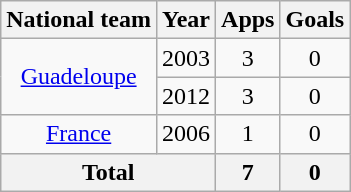<table class="wikitable" style="text-align:center">
<tr>
<th>National team</th>
<th>Year</th>
<th>Apps</th>
<th>Goals</th>
</tr>
<tr>
<td rowspan="2"><a href='#'>Guadeloupe</a></td>
<td>2003</td>
<td>3</td>
<td>0</td>
</tr>
<tr>
<td>2012</td>
<td>3</td>
<td>0</td>
</tr>
<tr>
<td><a href='#'>France</a></td>
<td>2006</td>
<td>1</td>
<td>0</td>
</tr>
<tr>
<th colspan="2">Total</th>
<th>7</th>
<th>0</th>
</tr>
</table>
